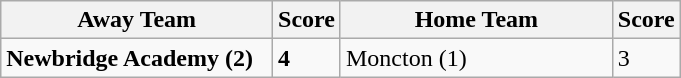<table class="wikitable">
<tr>
<th width=40%>Away Team</th>
<th>Score</th>
<th width=40%>Home Team</th>
<th>Score</th>
</tr>
<tr>
<td><strong>Newbridge Academy (2)</strong></td>
<td><strong>4</strong></td>
<td>Moncton (1)</td>
<td>3</td>
</tr>
</table>
